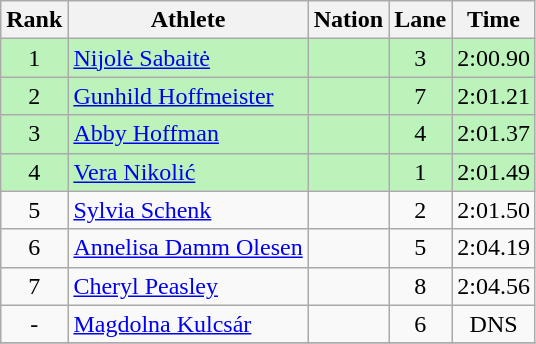<table class="wikitable sortable" style="text-align:center">
<tr>
<th>Rank</th>
<th>Athlete</th>
<th>Nation</th>
<th>Lane</th>
<th>Time</th>
</tr>
<tr bgcolor=bbf3bb>
<td>1</td>
<td align=left><a href='#'>Nijolė Sabaitė</a></td>
<td align=left></td>
<td>3</td>
<td>2:00.90</td>
</tr>
<tr bgcolor=bbf3bb>
<td>2</td>
<td align=left><a href='#'>Gunhild Hoffmeister</a></td>
<td align=left></td>
<td>7</td>
<td>2:01.21</td>
</tr>
<tr bgcolor=bbf3bb>
<td>3</td>
<td align=left><a href='#'>Abby Hoffman</a></td>
<td align=left></td>
<td>4</td>
<td>2:01.37</td>
</tr>
<tr bgcolor=bbf3bb>
<td>4</td>
<td align=left><a href='#'>Vera Nikolić</a></td>
<td align=left></td>
<td>1</td>
<td>2:01.49</td>
</tr>
<tr>
<td>5</td>
<td align=left><a href='#'>Sylvia Schenk</a></td>
<td align=left></td>
<td>2</td>
<td>2:01.50</td>
</tr>
<tr>
<td>6</td>
<td align=left><a href='#'>Annelisa Damm Olesen</a></td>
<td align=left></td>
<td>5</td>
<td>2:04.19</td>
</tr>
<tr>
<td>7</td>
<td align=left><a href='#'>Cheryl Peasley</a></td>
<td align=left></td>
<td>8</td>
<td>2:04.56</td>
</tr>
<tr>
<td>-</td>
<td align=left><a href='#'>Magdolna Kulcsár</a></td>
<td align=left></td>
<td>6</td>
<td>DNS</td>
</tr>
<tr>
</tr>
</table>
